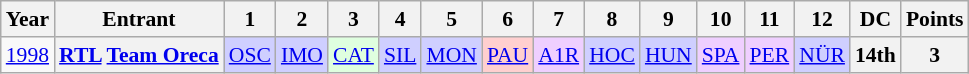<table class="wikitable" style="text-align:center; font-size:90%">
<tr>
<th>Year</th>
<th>Entrant</th>
<th>1</th>
<th>2</th>
<th>3</th>
<th>4</th>
<th>5</th>
<th>6</th>
<th>7</th>
<th>8</th>
<th>9</th>
<th>10</th>
<th>11</th>
<th>12</th>
<th>DC</th>
<th>Points</th>
</tr>
<tr>
<td><a href='#'>1998</a></td>
<th><a href='#'>RTL</a> <a href='#'>Team Oreca</a></th>
<td style="background:#CFCFFF;"><a href='#'>OSC</a><br></td>
<td style="background:#CFCFFF;"><a href='#'>IMO</a><br></td>
<td style="background:#DFFFDF;"><a href='#'>CAT</a><br></td>
<td style="background:#CFCFFF;"><a href='#'>SIL</a><br></td>
<td style="background:#CFCFFF;"><a href='#'>MON</a><br></td>
<td style="background:#FFCFCF;"><a href='#'>PAU</a><br></td>
<td style="background:#EFCFFF;"><a href='#'>A1R</a><br></td>
<td style="background:#CFCFFF;"><a href='#'>HOC</a><br></td>
<td style="background:#CFCFFF;"><a href='#'>HUN</a><br></td>
<td style="background:#EFCFFF;"><a href='#'>SPA</a><br></td>
<td style="background:#EFCFFF;"><a href='#'>PER</a><br></td>
<td style="background:#CFCFFF;"><a href='#'>NÜR</a><br></td>
<th>14th</th>
<th>3</th>
</tr>
</table>
